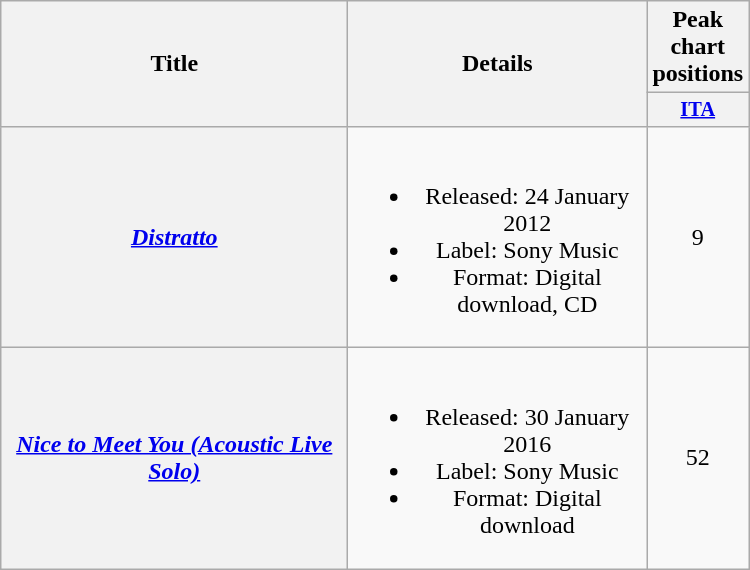<table class="wikitable plainrowheaders" style="text-align:center;">
<tr>
<th scope="col" rowspan="2" style="width:14em;">Title</th>
<th scope="col" rowspan="2" style="width:12em;">Details</th>
<th scope="col">Peak chart positions</th>
</tr>
<tr>
<th scope="col" style="width:3em;font-size:85%;"><a href='#'>ITA</a><br></th>
</tr>
<tr>
<th scope="row"><em><a href='#'>Distratto</a></em></th>
<td><br><ul><li>Released: 24 January 2012</li><li>Label: Sony Music</li><li>Format: Digital download, CD</li></ul></td>
<td>9</td>
</tr>
<tr>
<th scope="row"><em><a href='#'>Nice to Meet You (Acoustic Live Solo)</a></em></th>
<td><br><ul><li>Released: 30 January 2016</li><li>Label: Sony Music</li><li>Format: Digital download</li></ul></td>
<td>52</td>
</tr>
</table>
